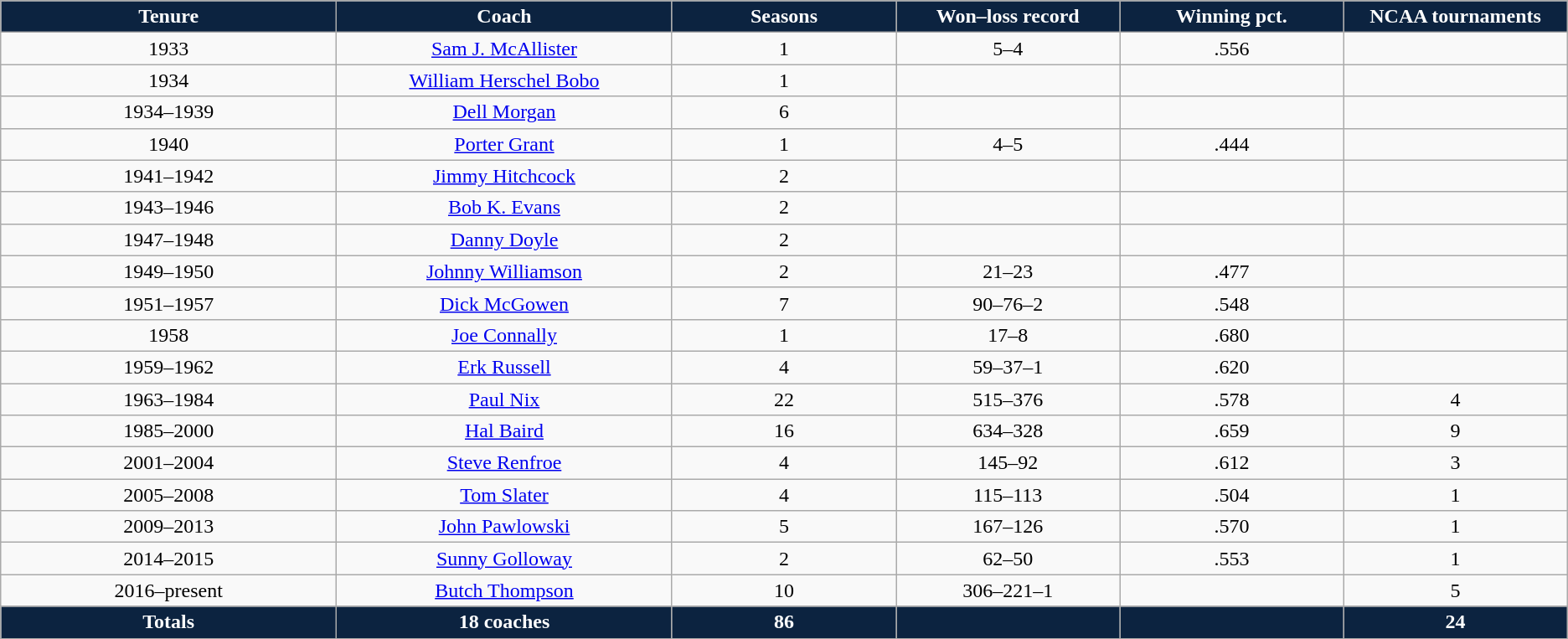<table class="wikitable sortable">
<tr>
<th style="background: #0C2340; color:white; width:15%">Tenure</th>
<th style="background: #0C2340; color:white; width:15%">Coach</th>
<th style="background: #0C2340; color:white; width:10%">Seasons</th>
<th style="background: #0C2340; color:white; width:10%">Won–loss record</th>
<th style="background: #0C2340; color:white; width:10%">Winning pct.</th>
<th style="background: #0C2340; color:white; width:10%">NCAA tournaments</th>
</tr>
<tr align="center">
<td>1933</td>
<td><a href='#'>Sam J. McAllister</a></td>
<td>1</td>
<td>5–4</td>
<td>.556</td>
<td></td>
</tr>
<tr align="center">
<td>1934</td>
<td><a href='#'>William Herschel Bobo</a></td>
<td>1</td>
<td></td>
<td></td>
<td></td>
</tr>
<tr align="center">
<td>1934–1939</td>
<td><a href='#'>Dell Morgan</a></td>
<td>6</td>
<td></td>
<td></td>
<td></td>
</tr>
<tr align="center">
<td>1940</td>
<td><a href='#'>Porter Grant</a></td>
<td>1</td>
<td>4–5</td>
<td>.444</td>
<td></td>
</tr>
<tr align="center">
<td>1941–1942</td>
<td><a href='#'>Jimmy Hitchcock</a></td>
<td>2</td>
<td></td>
<td></td>
<td></td>
</tr>
<tr align="center">
<td>1943–1946</td>
<td><a href='#'>Bob K. Evans</a></td>
<td>2</td>
<td></td>
<td></td>
<td></td>
</tr>
<tr align="center">
<td>1947–1948</td>
<td><a href='#'>Danny Doyle</a></td>
<td>2</td>
<td></td>
<td></td>
<td></td>
</tr>
<tr align="center">
<td>1949–1950</td>
<td><a href='#'>Johnny Williamson</a></td>
<td>2</td>
<td>21–23</td>
<td>.477</td>
<td></td>
</tr>
<tr align="center">
<td>1951–1957</td>
<td><a href='#'>Dick McGowen</a></td>
<td>7</td>
<td>90–76–2</td>
<td>.548</td>
<td></td>
</tr>
<tr align="center">
<td>1958</td>
<td><a href='#'>Joe Connally</a></td>
<td>1</td>
<td>17–8</td>
<td>.680</td>
<td></td>
</tr>
<tr align="center">
<td>1959–1962</td>
<td><a href='#'>Erk Russell</a></td>
<td>4</td>
<td>59–37–1</td>
<td>.620</td>
<td></td>
</tr>
<tr align="center">
<td>1963–1984</td>
<td><a href='#'>Paul Nix</a></td>
<td>22</td>
<td>515–376</td>
<td>.578</td>
<td>4</td>
</tr>
<tr align="center">
<td>1985–2000</td>
<td><a href='#'>Hal Baird</a></td>
<td>16</td>
<td>634–328</td>
<td>.659</td>
<td>9</td>
</tr>
<tr align="center">
<td>2001–2004</td>
<td><a href='#'>Steve Renfroe</a></td>
<td>4</td>
<td>145–92</td>
<td>.612</td>
<td>3</td>
</tr>
<tr align="center">
<td>2005–2008</td>
<td><a href='#'>Tom Slater</a></td>
<td>4</td>
<td>115–113</td>
<td>.504</td>
<td>1</td>
</tr>
<tr align="center">
<td>2009–2013</td>
<td><a href='#'>John Pawlowski</a></td>
<td>5</td>
<td>167–126</td>
<td>.570</td>
<td>1</td>
</tr>
<tr align="center">
<td>2014–2015</td>
<td><a href='#'>Sunny Golloway</a></td>
<td>2</td>
<td>62–50</td>
<td>.553</td>
<td>1</td>
</tr>
<tr align="center">
<td>2016–present</td>
<td><a href='#'>Butch Thompson</a></td>
<td>10</td>
<td>306–221–1</td>
<td></td>
<td>5</td>
</tr>
<tr align="center" class="sortbottom">
<th style="background: #0C2340; color:white;">Totals</th>
<th style="background: #0C2340; color:white;">18 coaches</th>
<th style="background: #0C2340; color:white;">86</th>
<th style="background: #0C2340; color:white;"></th>
<th style="background: #0C2340; color:white;"></th>
<th style="background: #0C2340; color:white;">24</th>
</tr>
</table>
